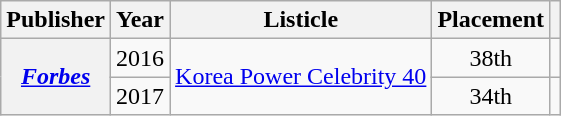<table class="wikitable plainrowheaders sortable" style="margin-right: 0;">
<tr>
<th scope="col">Publisher</th>
<th scope="col">Year</th>
<th scope="col">Listicle</th>
<th scope="col">Placement</th>
<th scope="col" class="unsortable"></th>
</tr>
<tr>
<th scope="row" rowspan="2"><em><a href='#'>Forbes</a></em></th>
<td>2016</td>
<td rowspan="2"><a href='#'>Korea Power Celebrity 40</a></td>
<td style="text-align:center;">38th</td>
<td style="text-align:center;"></td>
</tr>
<tr>
<td>2017</td>
<td style="text-align:center;">34th</td>
<td style="text-align:center;"></td>
</tr>
</table>
